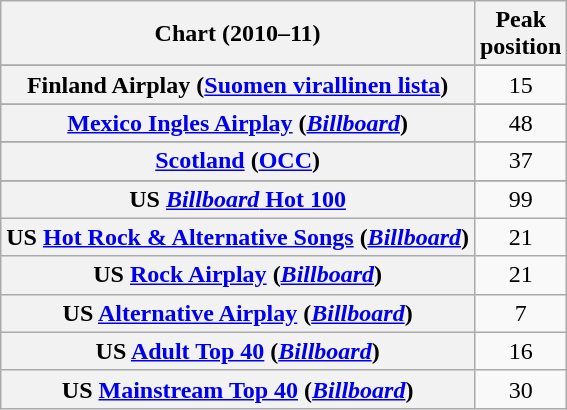<table class="wikitable sortable plainrowheaders" style="text-align:center">
<tr>
<th scope="col">Chart (2010–11)</th>
<th scope="col">Peak<br>position</th>
</tr>
<tr>
</tr>
<tr>
</tr>
<tr>
</tr>
<tr>
<th scope="row">Finland Airplay (<a href='#'>Suomen virallinen lista</a>)</th>
<td>15</td>
</tr>
<tr>
</tr>
<tr>
<th scope="row"><a href='#'>Mexico Ingles Airplay</a> (<em><a href='#'>Billboard</a></em>)</th>
<td>48</td>
</tr>
<tr>
</tr>
<tr>
</tr>
<tr>
<th scope="row"><a href='#'>Scotland</a> (<a href='#'>OCC</a>)</th>
<td>37</td>
</tr>
<tr>
</tr>
<tr>
</tr>
<tr>
</tr>
<tr>
</tr>
<tr>
<th scope="row">US <a href='#'><em>Billboard</em> Hot 100</a></th>
<td>99</td>
</tr>
<tr>
<th scope="row">US <a href='#'>Hot Rock & Alternative Songs</a> (<em><a href='#'>Billboard</a></em>)</th>
<td>21</td>
</tr>
<tr>
<th scope="row">US <a href='#'>Rock Airplay</a> (<em><a href='#'>Billboard</a></em>)</th>
<td>21</td>
</tr>
<tr>
<th scope="row">US <a href='#'>Alternative Airplay</a> (<em><a href='#'>Billboard</a></em>)</th>
<td>7</td>
</tr>
<tr>
<th scope="row">US <a href='#'>Adult Top 40</a> (<em><a href='#'>Billboard</a></em>)</th>
<td>16</td>
</tr>
<tr>
<th scope="row">US <a href='#'>Mainstream Top 40</a> (<em><a href='#'>Billboard</a></em>)</th>
<td>30</td>
</tr>
</table>
